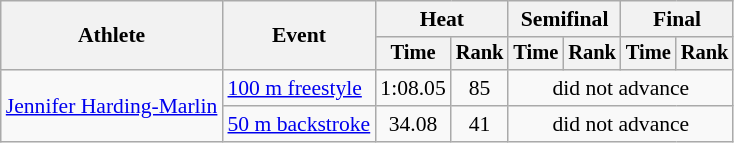<table class="wikitable" style="text-align:center; font-size:90%">
<tr>
<th rowspan="2">Athlete</th>
<th rowspan="2">Event</th>
<th colspan="2">Heat</th>
<th colspan="2">Semifinal</th>
<th colspan="2">Final</th>
</tr>
<tr style="font-size:95%">
<th>Time</th>
<th>Rank</th>
<th>Time</th>
<th>Rank</th>
<th>Time</th>
<th>Rank</th>
</tr>
<tr>
<td align=left rowspan=2><a href='#'>Jennifer Harding-Marlin</a></td>
<td align=left><a href='#'>100 m freestyle</a></td>
<td>1:08.05</td>
<td>85</td>
<td colspan=4>did not advance</td>
</tr>
<tr>
<td align=left><a href='#'>50 m backstroke</a></td>
<td>34.08</td>
<td>41</td>
<td colspan=4>did not advance</td>
</tr>
</table>
